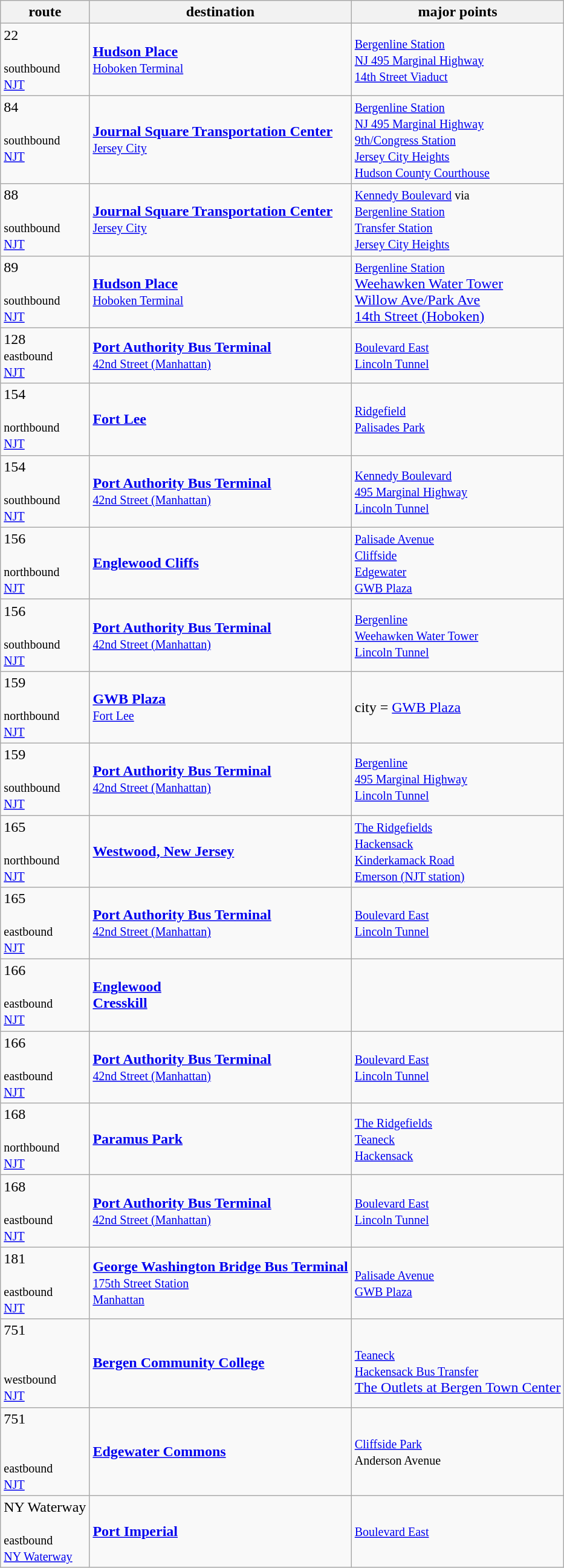<table class=wikitable>
<tr>
<th>route</th>
<th colspan=1>destination</th>
<th>major points</th>
</tr>
<tr>
<td style="vertical-align:top"><div>22</div><br><small>southbound</small><br><small><a href='#'>NJT</a></small></td>
<td><strong><a href='#'>Hudson Place</a></strong><br><small><a href='#'>Hoboken Terminal</a></small></td>
<td><small><a href='#'>Bergenline Station</a><br><a href='#'>NJ 495 Marginal Highway</a><br><a href='#'>14th Street Viaduct</a></small></td>
</tr>
<tr>
<td style="vertical-align:top"><div>84</div><br><small>southbound</small><br><small><a href='#'>NJT</a></small></td>
<td><strong><a href='#'>Journal Square Transportation Center</a></strong><br><small><a href='#'>Jersey City</a></small></td>
<td><small><a href='#'>Bergenline Station</a><br><a href='#'>NJ 495 Marginal Highway</a><br><a href='#'>9th/Congress Station</a><br><a href='#'>Jersey City Heights</a><br><a href='#'>Hudson County Courthouse</a></small></td>
</tr>
<tr>
<td style="vertical-align:top"><div>88</div><br><small>southbound</small><br><small><a href='#'>NJT</a></small></td>
<td><strong><a href='#'>Journal Square Transportation Center</a></strong><br><small><a href='#'>Jersey City</a></small></td>
<td><small><a href='#'>Kennedy Boulevard</a> via<br><a href='#'>Bergenline Station</a><br><a href='#'>Transfer Station</a><br><a href='#'>Jersey City Heights</a></small></td>
</tr>
<tr>
<td style="vertical-align:top"><div>89</div><br><small>southbound</small><br><small><a href='#'>NJT</a></small></td>
<td><strong><a href='#'>Hudson Place</a></strong><br><small><a href='#'>Hoboken Terminal</a></small></td>
<td><small><a href='#'>Bergenline Station</a></small><br><a href='#'>Weehawken Water Tower</a><br><a href='#'>Willow Ave/Park Ave</a><br><a href='#'>14th Street (Hoboken)</a></td>
</tr>
<tr>
<td style="vertical-align:top"><div>128</div><small>eastbound</small><br><small><a href='#'>NJT</a></small></td>
<td><strong><a href='#'>Port Authority Bus Terminal</a></strong><br><small><a href='#'>42nd Street (Manhattan)</a></small></td>
<td><small><a href='#'>Boulevard East</a></small><br><small><a href='#'>Lincoln Tunnel</a></small></td>
</tr>
<tr>
<td style="vertical-align:top"><div>154</div><br><small>northbound</small><br><small><a href='#'>NJT</a></small></td>
<td><strong><a href='#'>Fort Lee</a></strong></td>
<td><small><a href='#'>Ridgefield</a></small><br><small><a href='#'>Palisades Park</a></small></td>
</tr>
<tr>
<td style="vertical-align:top"><div>154</div><br><small>southbound</small><br><small><a href='#'>NJT</a></small></td>
<td><strong><a href='#'>Port Authority Bus Terminal</a></strong><br><small><a href='#'>42nd Street (Manhattan)</a></small></td>
<td><small><a href='#'>Kennedy Boulevard</a></small><br><small><a href='#'>495 Marginal Highway</a></small><br><small><a href='#'>Lincoln Tunnel</a></small></td>
</tr>
<tr>
<td style="vertical-align:top"><div>156</div><br><small>northbound</small><br><small><a href='#'>NJT</a></small></td>
<td><strong><a href='#'>Englewood Cliffs</a></strong></td>
<td><small><a href='#'>Palisade Avenue</a><br><a href='#'>Cliffside</a><br><a href='#'>Edgewater</a><br><a href='#'>GWB Plaza</a></small></td>
</tr>
<tr>
<td style="vertical-align:top"><div>156</div><br><small>southbound</small><br><small><a href='#'>NJT</a></small></td>
<td><strong><a href='#'>Port Authority Bus Terminal</a></strong><br><small><a href='#'>42nd Street (Manhattan)</a></small></td>
<td><small><a href='#'>Bergenline</a><br><a href='#'>Weehawken Water Tower</a><br><a href='#'>Lincoln Tunnel</a></small></td>
</tr>
<tr>
<td style="vertical-align:top"><div>159</div><br><small>northbound</small><br><small><a href='#'>NJT</a></small></td>
<td><strong><a href='#'>GWB Plaza</a></strong><br><small><a href='#'>Fort Lee</a></small></td>
<td>city        = <a href='#'>GWB Plaza</a></td>
</tr>
<tr>
<td style="vertical-align:top"><div>159</div><br><small>southbound</small><br><small><a href='#'>NJT</a></small></td>
<td><strong><a href='#'>Port Authority Bus Terminal</a></strong><br><small><a href='#'>42nd Street (Manhattan)</a></small></td>
<td><small><a href='#'>Bergenline</a><br><a href='#'>495 Marginal Highway</a><br><a href='#'>Lincoln Tunnel</a></small></td>
</tr>
<tr>
<td style="vertical-align:top"><div>165</div><br><small>northbound</small><br><small><a href='#'>NJT</a></small></td>
<td><strong><a href='#'>Westwood, New Jersey</a></strong></td>
<td><small><a href='#'>The Ridgefields</a><br><a href='#'>Hackensack</a><br><a href='#'>Kinderkamack Road</a><br><a href='#'>Emerson (NJT station)</a></small></td>
</tr>
<tr>
<td style="vertical-align:top"><div>165</div><br><small>eastbound</small><br><small><a href='#'>NJT</a></small></td>
<td><strong><a href='#'>Port Authority Bus Terminal</a></strong><br><small><a href='#'>42nd Street (Manhattan)</a></small></td>
<td><small><a href='#'>Boulevard East</a><br><a href='#'>Lincoln Tunnel</a></small></td>
</tr>
<tr>
<td style="vertical-align:top"><div>166</div><br><small>eastbound</small><br><small><a href='#'>NJT</a></small></td>
<td><strong><a href='#'>Englewood</a></strong><br><strong><a href='#'>Cresskill</a></strong></td>
<td></td>
</tr>
<tr>
<td style="vertical-align:top"><div>166</div><br><small>eastbound</small><br><small><a href='#'>NJT</a></small></td>
<td><strong><a href='#'>Port Authority Bus Terminal</a></strong><br><small><a href='#'>42nd Street (Manhattan)</a></small></td>
<td><small><a href='#'>Boulevard East</a><br><a href='#'>Lincoln Tunnel</a></small></td>
</tr>
<tr>
<td style="vertical-align:top"><div>168</div><br><small>northbound</small><br><small><a href='#'>NJT</a></small></td>
<td><strong><a href='#'>Paramus Park</a></strong></td>
<td><small><a href='#'>The Ridgefields</a><br><a href='#'>Teaneck</a><br><a href='#'>Hackensack</a></small></td>
</tr>
<tr>
<td style="vertical-align:top"><div>168</div><br><small>eastbound</small><br><small><a href='#'>NJT</a></small></td>
<td><strong><a href='#'>Port Authority Bus Terminal</a></strong><br><small><a href='#'>42nd Street (Manhattan)</a></small></td>
<td><small><a href='#'>Boulevard East</a><br><a href='#'>Lincoln Tunnel</a></small></td>
</tr>
<tr>
<td style="vertical-align:top"><div>181</div><br><small>eastbound</small><br><small><a href='#'>NJT</a></small></td>
<td><strong><a href='#'>George Washington Bridge Bus Terminal</a></strong><br><small><a href='#'>175th Street Station</a><br><a href='#'>Manhattan</a></small></td>
<td><small><a href='#'>Palisade Avenue</a><br><a href='#'>GWB Plaza</a></small></td>
</tr>
<tr>
<td style="vertical-align:top"><div>751</div><br><br><small>westbound</small><br><small><a href='#'>NJT</a></small></td>
<td><strong><a href='#'>Bergen Community College</a></strong></td>
<td><small><br><a href='#'>Teaneck</a><br><a href='#'>Hackensack Bus Transfer</a></small><br><a href='#'>The Outlets at Bergen Town Center</a></td>
</tr>
<tr>
<td style="vertical-align:top"><div>751</div><br><br><small>eastbound</small><br><small><a href='#'>NJT</a></small></td>
<td><strong><a href='#'>Edgewater Commons</a></strong></td>
<td><small><a href='#'>Cliffside Park</a><br>Anderson Avenue</small></td>
</tr>
<tr>
<td style="vertical-align:top"><div>NY Waterway</div><br><small>eastbound</small><br><small><a href='#'>NY Waterway</a></small></td>
<td><strong><a href='#'>Port Imperial</a></strong></td>
<td><small><a href='#'>Boulevard East</a></small></td>
</tr>
</table>
